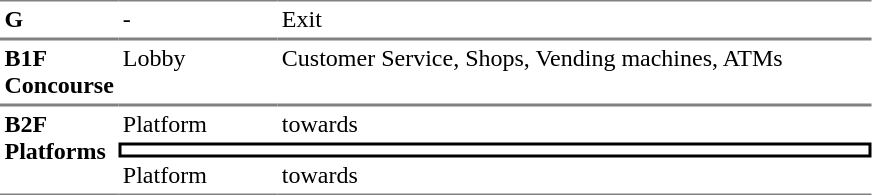<table border=0 cellspacing=0 cellpadding=3>
<tr>
<td style="border-top:solid 1px gray;border-bottom:solid 1px gray" width=50 valign=top><strong>G</strong></td>
<td style="border-top:solid 1px gray;border-bottom:solid 1px gray;" width=100 valign=top>-</td>
<td style="border-top:solid 1px gray;border-bottom:solid 1px gray;" width=390 valign=top>Exit</td>
</tr>
<tr>
<td style="border-bottom:solid 1px gray; border-top:solid 1px gray;" valign=top width=50><strong>B1F<br>Concourse</strong></td>
<td style="border-bottom:solid 1px gray; border-top:solid 1px gray;" valign=top width=100>Lobby</td>
<td style="border-bottom:solid 1px gray; border-top:solid 1px gray;" valign=top width=390>Customer Service, Shops, Vending machines, ATMs</td>
</tr>
<tr>
<td style="border-top:solid 1px gray;border-bottom:solid 1px gray" rowspan=3 valign=top><strong>B2F<br>Platforms</strong></td>
<td style="border-top:solid 1px gray" valign=top>Platform</td>
<td style="border-top:solid 1px gray" valign=top>  towards  </td>
</tr>
<tr>
<td style="border-right:solid 2px black;border-left:solid 2px black;border-top:solid 2px black;border-bottom:solid 2px black;text-align:center;" colspan=2></td>
</tr>
<tr>
<td style="border-bottom:solid 1px gray" valign=top>Platform</td>
<td style="border-bottom:solid 1px gray" valign=top>  towards   </td>
</tr>
</table>
